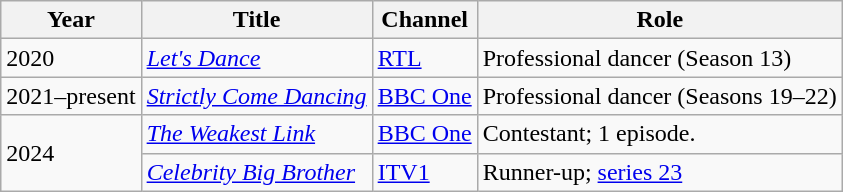<table class="wikitable">
<tr>
<th>Year</th>
<th>Title</th>
<th>Channel</th>
<th>Role</th>
</tr>
<tr>
<td>2020</td>
<td><em><a href='#'>Let's Dance</a></em></td>
<td><a href='#'>RTL</a></td>
<td>Professional dancer (Season 13)</td>
</tr>
<tr>
<td>2021–present</td>
<td><em><a href='#'>Strictly Come Dancing</a></em></td>
<td><a href='#'>BBC One</a></td>
<td>Professional dancer (Seasons 19–22)</td>
</tr>
<tr>
<td rowspan="2">2024</td>
<td><em><a href='#'>The Weakest Link</a></em></td>
<td><a href='#'>BBC One</a></td>
<td>Contestant; 1 episode.</td>
</tr>
<tr>
<td><em><a href='#'>Celebrity Big Brother</a></em></td>
<td><a href='#'>ITV1</a></td>
<td>Runner-up; <a href='#'>series 23</a></td>
</tr>
</table>
